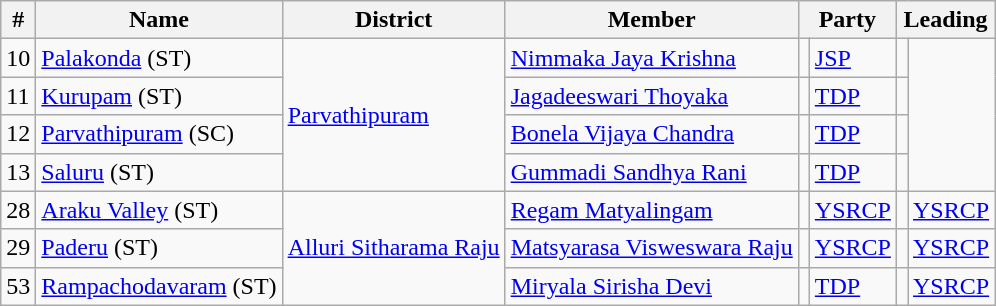<table class="wikitable sortable">
<tr>
<th>#</th>
<th>Name</th>
<th>District</th>
<th>Member</th>
<th colspan="2">Party</th>
<th colspan=2>Leading<br></th>
</tr>
<tr>
<td>10</td>
<td><a href='#'>Palakonda</a> (ST)</td>
<td rowspan="4"><a href='#'>Parvathipuram</a></td>
<td><a href='#'>Nimmaka Jaya Krishna</a></td>
<td></td>
<td><a href='#'>JSP</a></td>
<td></td>
</tr>
<tr>
<td>11</td>
<td><a href='#'>Kurupam</a> (ST)</td>
<td><a href='#'>Jagadeeswari Thoyaka</a></td>
<td></td>
<td><a href='#'>TDP</a></td>
<td></td>
</tr>
<tr>
<td>12</td>
<td><a href='#'>Parvathipuram</a> (SC)</td>
<td><a href='#'>Bonela Vijaya Chandra</a></td>
<td></td>
<td><a href='#'>TDP</a></td>
<td></td>
</tr>
<tr>
<td>13</td>
<td><a href='#'>Saluru</a> (ST)</td>
<td><a href='#'>Gummadi Sandhya Rani</a></td>
<td></td>
<td><a href='#'>TDP</a></td>
<td></td>
</tr>
<tr>
<td>28</td>
<td><a href='#'>Araku Valley</a> (ST)</td>
<td rowspan="3"><a href='#'>Alluri Sitharama Raju</a></td>
<td><a href='#'>Regam Matyalingam</a></td>
<td></td>
<td><a href='#'>YSRCP</a></td>
<td></td>
<td><a href='#'>YSRCP</a></td>
</tr>
<tr>
<td>29</td>
<td><a href='#'>Paderu</a> (ST)</td>
<td><a href='#'>Matsyarasa Visweswara Raju</a></td>
<td></td>
<td><a href='#'>YSRCP</a></td>
<td></td>
<td><a href='#'>YSRCP</a></td>
</tr>
<tr>
<td>53</td>
<td><a href='#'>Rampachodavaram</a> (ST)</td>
<td><a href='#'>Miryala Sirisha Devi</a></td>
<td></td>
<td><a href='#'>TDP</a></td>
<td></td>
<td><a href='#'>YSRCP</a></td>
</tr>
</table>
